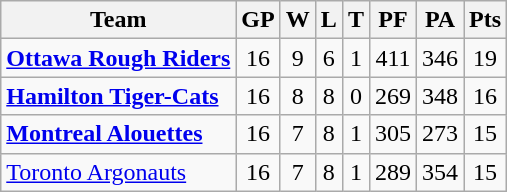<table class="wikitable">
<tr>
<th>Team</th>
<th>GP</th>
<th>W</th>
<th>L</th>
<th>T</th>
<th>PF</th>
<th>PA</th>
<th>Pts</th>
</tr>
<tr align="center">
<td align="left"><strong><a href='#'>Ottawa Rough Riders</a></strong></td>
<td>16</td>
<td>9</td>
<td>6</td>
<td>1</td>
<td>411</td>
<td>346</td>
<td>19</td>
</tr>
<tr align="center">
<td align="left"><strong><a href='#'>Hamilton Tiger-Cats</a></strong></td>
<td>16</td>
<td>8</td>
<td>8</td>
<td>0</td>
<td>269</td>
<td>348</td>
<td>16</td>
</tr>
<tr align="center">
<td align="left"><strong><a href='#'>Montreal Alouettes</a></strong></td>
<td>16</td>
<td>7</td>
<td>8</td>
<td>1</td>
<td>305</td>
<td>273</td>
<td>15</td>
</tr>
<tr align="center">
<td align="left"><a href='#'>Toronto Argonauts</a></td>
<td>16</td>
<td>7</td>
<td>8</td>
<td>1</td>
<td>289</td>
<td>354</td>
<td>15</td>
</tr>
</table>
